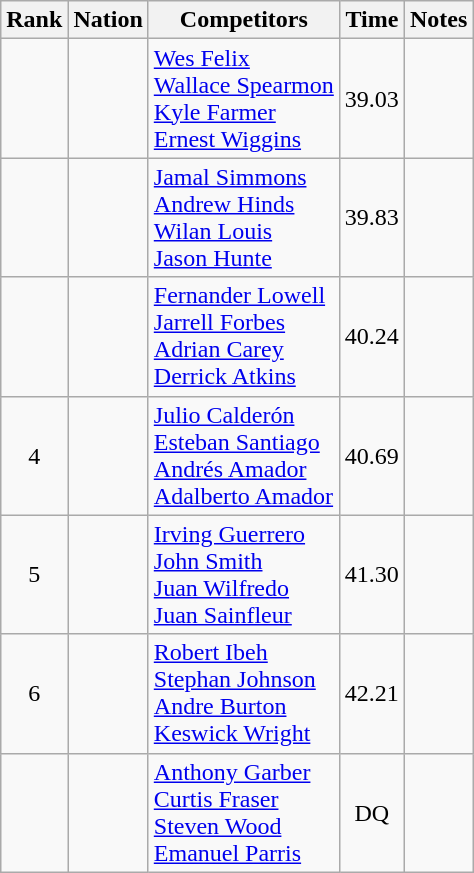<table class="wikitable sortable" style="text-align:center">
<tr>
<th>Rank</th>
<th>Nation</th>
<th>Competitors</th>
<th>Time</th>
<th>Notes</th>
</tr>
<tr>
<td align=center></td>
<td align=left></td>
<td align=left><a href='#'>Wes Felix</a><br><a href='#'>Wallace Spearmon</a><br><a href='#'>Kyle Farmer</a><br><a href='#'>Ernest Wiggins</a></td>
<td>39.03</td>
<td></td>
</tr>
<tr>
<td align=center></td>
<td align=left></td>
<td align=left><a href='#'>Jamal Simmons</a><br><a href='#'>Andrew Hinds</a><br><a href='#'>Wilan Louis</a><br><a href='#'>Jason Hunte</a></td>
<td>39.83</td>
<td></td>
</tr>
<tr>
<td align=center></td>
<td align=left></td>
<td align=left><a href='#'>Fernander Lowell</a><br><a href='#'>Jarrell Forbes</a><br><a href='#'>Adrian Carey</a><br><a href='#'>Derrick Atkins</a></td>
<td>40.24</td>
<td></td>
</tr>
<tr>
<td align=center>4</td>
<td align=left></td>
<td align=left><a href='#'>Julio Calderón</a><br><a href='#'>Esteban Santiago</a><br><a href='#'>Andrés Amador</a><br><a href='#'>Adalberto Amador</a></td>
<td>40.69</td>
<td></td>
</tr>
<tr>
<td align=center>5</td>
<td align=left></td>
<td align=left><a href='#'>Irving Guerrero</a><br><a href='#'>John Smith</a><br><a href='#'>Juan Wilfredo</a><br><a href='#'>Juan Sainfleur</a></td>
<td>41.30</td>
<td></td>
</tr>
<tr>
<td align=center>6</td>
<td align=left></td>
<td align=left><a href='#'>Robert Ibeh</a><br><a href='#'>Stephan Johnson</a><br><a href='#'>Andre Burton</a><br><a href='#'>Keswick Wright</a></td>
<td>42.21</td>
<td></td>
</tr>
<tr>
<td align=center></td>
<td align=left></td>
<td align=left><a href='#'>Anthony Garber</a><br><a href='#'>Curtis Fraser</a><br><a href='#'>Steven Wood</a><br><a href='#'>Emanuel Parris</a></td>
<td>DQ</td>
<td></td>
</tr>
</table>
